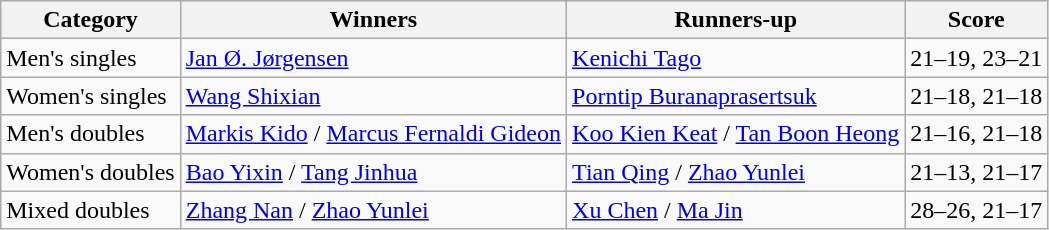<table class=wikitable style="white-space:nowrap;">
<tr>
<th>Category</th>
<th>Winners</th>
<th>Runners-up</th>
<th>Score</th>
</tr>
<tr>
<td>Men's singles</td>
<td> <a href='#'>Jan Ø. Jørgensen</a></td>
<td> <a href='#'>Kenichi Tago</a></td>
<td>21–19, 23–21</td>
</tr>
<tr>
<td>Women's singles</td>
<td> <a href='#'>Wang Shixian</a></td>
<td> <a href='#'>Porntip Buranaprasertsuk</a></td>
<td>21–18, 21–18</td>
</tr>
<tr>
<td>Men's doubles</td>
<td> <a href='#'>Markis Kido</a> / <a href='#'>Marcus Fernaldi Gideon</a></td>
<td> <a href='#'>Koo Kien Keat</a> / <a href='#'>Tan Boon Heong</a></td>
<td>21–16, 21–18</td>
</tr>
<tr>
<td>Women's doubles</td>
<td> <a href='#'>Bao Yixin</a> / <a href='#'>Tang Jinhua</a></td>
<td> <a href='#'>Tian Qing</a> / <a href='#'>Zhao Yunlei</a></td>
<td>21–13, 21–17</td>
</tr>
<tr>
<td>Mixed doubles</td>
<td> <a href='#'>Zhang Nan</a> / <a href='#'>Zhao Yunlei</a></td>
<td> <a href='#'>Xu Chen</a> / <a href='#'>Ma Jin</a></td>
<td>28–26, 21–17</td>
</tr>
</table>
